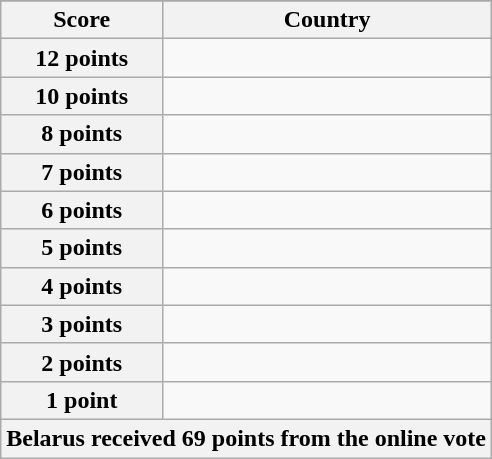<table class="wikitable">
<tr>
</tr>
<tr>
<th scope="col" width="33%">Score</th>
<th scope="col">Country</th>
</tr>
<tr>
<th scope="row">12 points</th>
<td></td>
</tr>
<tr>
<th scope="row">10 points</th>
<td></td>
</tr>
<tr>
<th scope="row">8 points</th>
<td></td>
</tr>
<tr>
<th scope="row">7 points</th>
<td></td>
</tr>
<tr>
<th scope="row">6 points</th>
<td></td>
</tr>
<tr>
<th scope="row">5 points</th>
<td></td>
</tr>
<tr>
<th scope="row">4 points</th>
<td></td>
</tr>
<tr>
<th scope="row">3 points</th>
<td></td>
</tr>
<tr>
<th scope="row">2 points</th>
<td></td>
</tr>
<tr>
<th scope="row">1 point</th>
<td></td>
</tr>
<tr>
<th colspan="2">Belarus received 69 points from the online vote</th>
</tr>
</table>
